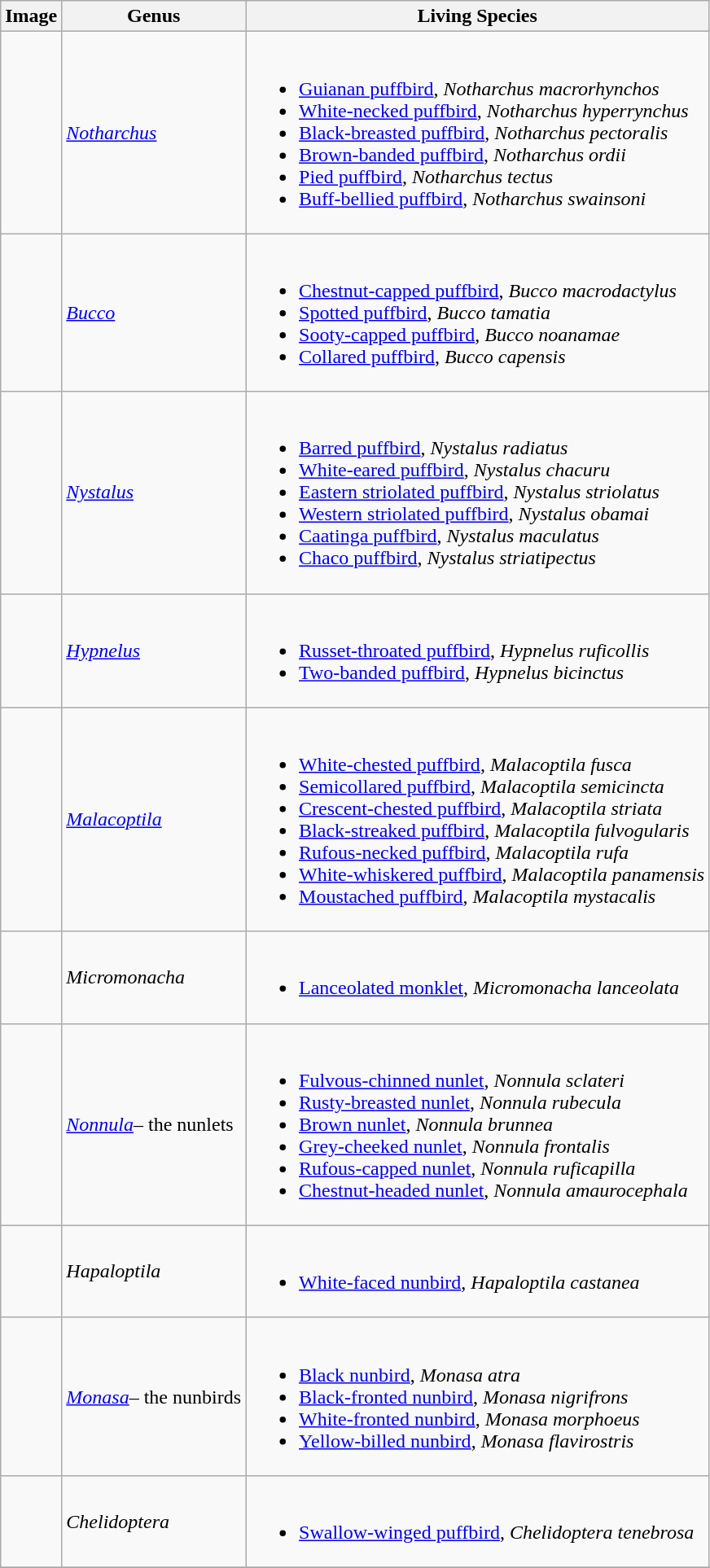<table class="wikitable">
<tr>
<th>Image</th>
<th>Genus</th>
<th>Living Species</th>
</tr>
<tr>
<td></td>
<td><em><a href='#'>Notharchus</a></em></td>
<td><br><ul><li><a href='#'>Guianan puffbird</a>, <em>Notharchus macrorhynchos</em></li><li><a href='#'>White-necked puffbird</a>, <em>Notharchus hyperrynchus</em></li><li><a href='#'>Black-breasted puffbird</a>, <em>Notharchus pectoralis</em></li><li><a href='#'>Brown-banded puffbird</a>, <em>Notharchus ordii</em></li><li><a href='#'>Pied puffbird</a>, <em>Notharchus tectus</em></li><li><a href='#'>Buff-bellied puffbird</a>, <em>Notharchus swainsoni</em></li></ul></td>
</tr>
<tr>
<td></td>
<td><em><a href='#'>Bucco</a></em></td>
<td><br><ul><li><a href='#'>Chestnut-capped puffbird</a>, <em>Bucco macrodactylus</em></li><li><a href='#'>Spotted puffbird</a>, <em>Bucco tamatia</em></li><li><a href='#'>Sooty-capped puffbird</a>, <em>Bucco noanamae</em></li><li><a href='#'>Collared puffbird</a>, <em>Bucco capensis</em></li></ul></td>
</tr>
<tr>
<td></td>
<td><em><a href='#'>Nystalus</a></em></td>
<td><br><ul><li><a href='#'>Barred puffbird</a>, <em>Nystalus radiatus</em></li><li><a href='#'>White-eared puffbird</a>, <em>Nystalus chacuru</em></li><li><a href='#'>Eastern striolated puffbird</a>, <em>Nystalus striolatus</em></li><li><a href='#'>Western striolated puffbird</a>, <em>Nystalus obamai</em></li><li><a href='#'>Caatinga puffbird</a>, <em>Nystalus maculatus</em></li><li><a href='#'>Chaco puffbird</a>, <em>Nystalus striatipectus</em></li></ul></td>
</tr>
<tr>
<td></td>
<td><em><a href='#'>Hypnelus</a></em></td>
<td><br><ul><li><a href='#'>Russet-throated puffbird</a>, <em>Hypnelus ruficollis</em></li><li><a href='#'>Two-banded puffbird</a>, <em>Hypnelus bicinctus</em></li></ul></td>
</tr>
<tr>
<td></td>
<td><em><a href='#'>Malacoptila</a></em></td>
<td><br><ul><li><a href='#'>White-chested puffbird</a>, <em>Malacoptila fusca</em></li><li><a href='#'>Semicollared puffbird</a>, <em>Malacoptila semicincta</em></li><li><a href='#'>Crescent-chested puffbird</a>, <em>Malacoptila striata</em></li><li><a href='#'>Black-streaked puffbird</a>, <em>Malacoptila fulvogularis</em></li><li><a href='#'>Rufous-necked puffbird</a>, <em>Malacoptila rufa</em></li><li><a href='#'>White-whiskered puffbird</a>, <em>Malacoptila panamensis</em></li><li><a href='#'>Moustached puffbird</a>, <em>Malacoptila mystacalis</em></li></ul></td>
</tr>
<tr>
<td></td>
<td><em>Micromonacha</em></td>
<td><br><ul><li><a href='#'>Lanceolated monklet</a>, <em>Micromonacha lanceolata</em></li></ul></td>
</tr>
<tr>
<td></td>
<td><em><a href='#'>Nonnula</a></em>– the nunlets</td>
<td><br><ul><li><a href='#'>Fulvous-chinned nunlet</a>, <em>Nonnula sclateri</em></li><li><a href='#'>Rusty-breasted nunlet</a>, <em>Nonnula rubecula</em></li><li><a href='#'>Brown nunlet</a>, <em>Nonnula brunnea</em></li><li><a href='#'>Grey-cheeked nunlet</a>, <em>Nonnula frontalis</em></li><li><a href='#'>Rufous-capped nunlet</a>, <em>Nonnula ruficapilla</em></li><li><a href='#'>Chestnut-headed nunlet</a>, <em>Nonnula amaurocephala</em></li></ul></td>
</tr>
<tr>
<td></td>
<td><em>Hapaloptila</em></td>
<td><br><ul><li><a href='#'>White-faced nunbird</a>, <em>Hapaloptila castanea</em></li></ul></td>
</tr>
<tr>
<td></td>
<td><em><a href='#'>Monasa</a></em>– the nunbirds</td>
<td><br><ul><li><a href='#'>Black nunbird</a>, <em>Monasa atra</em></li><li><a href='#'>Black-fronted nunbird</a>, <em>Monasa nigrifrons</em></li><li><a href='#'>White-fronted nunbird</a>, <em>Monasa morphoeus</em></li><li><a href='#'>Yellow-billed nunbird</a>, <em>Monasa flavirostris</em></li></ul></td>
</tr>
<tr>
<td></td>
<td><em>Chelidoptera</em></td>
<td><br><ul><li><a href='#'>Swallow-winged puffbird</a>, <em>Chelidoptera tenebrosa</em></li></ul></td>
</tr>
<tr>
</tr>
</table>
